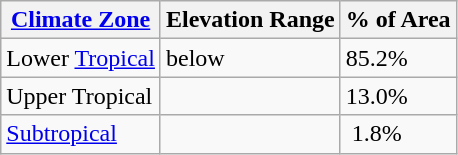<table class="wikitable">
<tr>
<th><a href='#'>Climate Zone</a></th>
<th>Elevation Range</th>
<th>% of Area</th>
</tr>
<tr>
<td>Lower <a href='#'>Tropical</a></td>
<td>below </td>
<td>85.2%</td>
</tr>
<tr>
<td>Upper Tropical</td>
<td></td>
<td>13.0%</td>
</tr>
<tr>
<td><a href='#'>Subtropical</a></td>
<td></td>
<td> 1.8%</td>
</tr>
</table>
